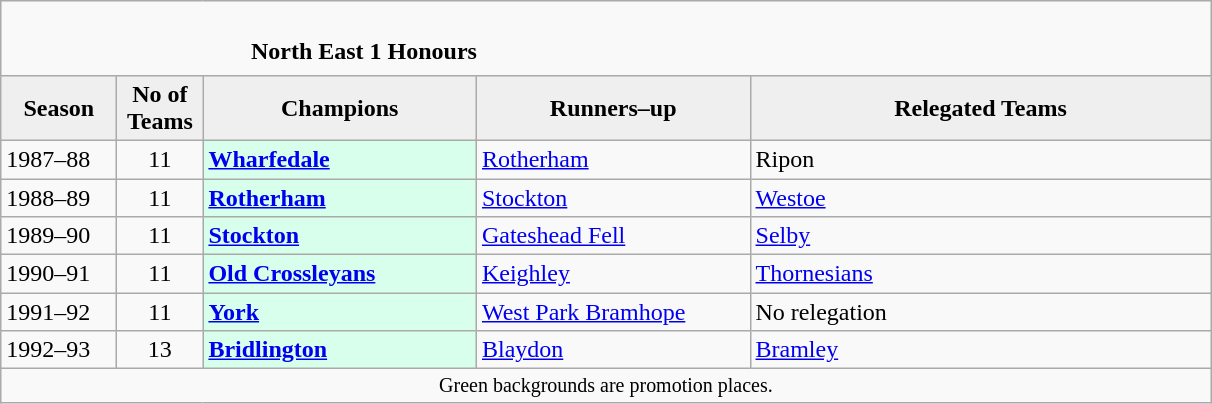<table class="wikitable" style="text-align: left;">
<tr>
<td colspan="11" cellpadding="0" cellspacing="0"><br><table border="0" style="width:100%;" cellpadding="0" cellspacing="0">
<tr>
<td style="width:20%; border:0;"></td>
<td style="border:0;"><strong>North East 1 Honours</strong></td>
<td style="width:20%; border:0;"></td>
</tr>
</table>
</td>
</tr>
<tr>
<th style="background:#efefef; width:70px;">Season</th>
<th style="background:#efefef; width:50px;">No of Teams</th>
<th style="background:#efefef; width:175px;">Champions</th>
<th style="background:#efefef; width:175px;">Runners–up</th>
<th style="background:#efefef; width:300px;">Relegated Teams</th>
</tr>
<tr align=left>
<td>1987–88</td>
<td style="text-align: center;">11</td>
<td style="background:#d8ffeb;"><strong><a href='#'>Wharfedale</a></strong></td>
<td><a href='#'>Rotherham</a></td>
<td>Ripon</td>
</tr>
<tr>
<td>1988–89</td>
<td style="text-align: center;">11</td>
<td style="background:#d8ffeb;"><strong><a href='#'>Rotherham</a></strong></td>
<td><a href='#'>Stockton</a></td>
<td><a href='#'>Westoe</a></td>
</tr>
<tr>
<td>1989–90</td>
<td style="text-align: center;">11</td>
<td style="background:#d8ffeb;"><strong><a href='#'>Stockton</a></strong></td>
<td><a href='#'>Gateshead Fell</a></td>
<td><a href='#'>Selby</a></td>
</tr>
<tr>
<td>1990–91</td>
<td style="text-align: center;">11</td>
<td style="background:#d8ffeb;"><strong><a href='#'>Old Crossleyans</a></strong></td>
<td><a href='#'>Keighley</a></td>
<td><a href='#'>Thornesians</a></td>
</tr>
<tr>
<td>1991–92</td>
<td style="text-align: center;">11</td>
<td style="background:#d8ffeb;"><strong><a href='#'>York</a></strong></td>
<td><a href='#'>West Park Bramhope</a></td>
<td>No relegation</td>
</tr>
<tr>
<td>1992–93</td>
<td style="text-align: center;">13</td>
<td style="background:#d8ffeb;"><strong><a href='#'>Bridlington</a></strong></td>
<td><a href='#'>Blaydon</a></td>
<td><a href='#'>Bramley</a></td>
</tr>
<tr>
<td colspan="15"  style="border:0; font-size:smaller; text-align:center;">Green backgrounds are promotion places.</td>
</tr>
</table>
